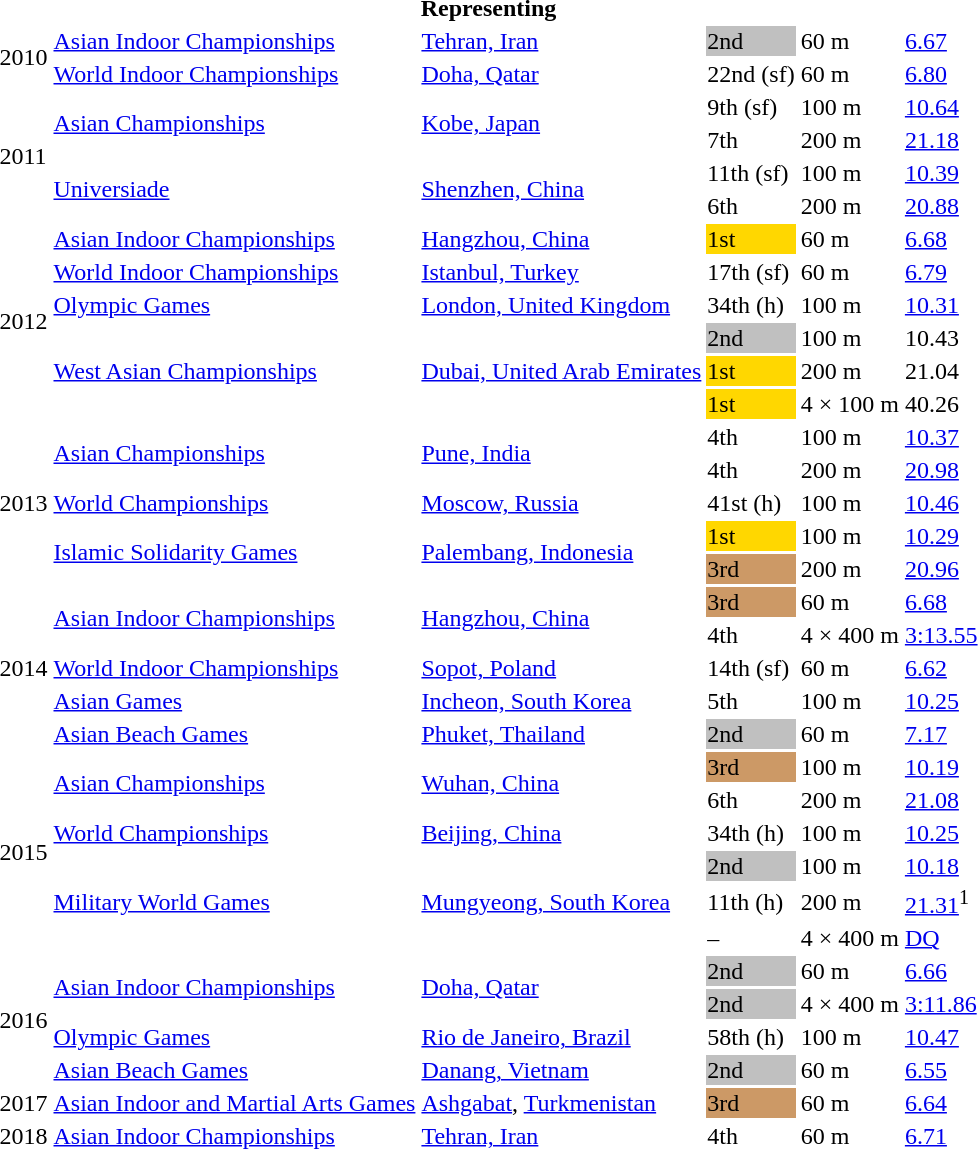<table>
<tr>
<th colspan="6">Representing </th>
</tr>
<tr>
<td rowspan=2>2010</td>
<td><a href='#'>Asian Indoor Championships</a></td>
<td><a href='#'>Tehran, Iran</a></td>
<td bgcolor=silver>2nd</td>
<td>60 m</td>
<td><a href='#'>6.67</a></td>
</tr>
<tr>
<td><a href='#'>World Indoor Championships</a></td>
<td><a href='#'>Doha, Qatar</a></td>
<td>22nd (sf)</td>
<td>60 m</td>
<td><a href='#'>6.80</a></td>
</tr>
<tr>
<td rowspan=4>2011</td>
<td rowspan=2><a href='#'>Asian Championships</a></td>
<td rowspan=2><a href='#'>Kobe, Japan</a></td>
<td>9th (sf)</td>
<td>100 m</td>
<td><a href='#'>10.64</a></td>
</tr>
<tr>
<td>7th</td>
<td>200 m</td>
<td><a href='#'>21.18</a></td>
</tr>
<tr>
<td rowspan=2><a href='#'>Universiade</a></td>
<td rowspan=2><a href='#'>Shenzhen, China</a></td>
<td>11th (sf)</td>
<td>100 m</td>
<td><a href='#'>10.39</a></td>
</tr>
<tr>
<td>6th</td>
<td>200 m</td>
<td><a href='#'>20.88</a></td>
</tr>
<tr>
<td rowspan=6>2012</td>
<td><a href='#'>Asian Indoor Championships</a></td>
<td><a href='#'>Hangzhou, China</a></td>
<td bgcolor=gold>1st</td>
<td>60 m</td>
<td><a href='#'>6.68</a></td>
</tr>
<tr>
<td><a href='#'>World Indoor Championships</a></td>
<td><a href='#'>Istanbul, Turkey</a></td>
<td>17th (sf)</td>
<td>60 m</td>
<td><a href='#'>6.79</a></td>
</tr>
<tr>
<td><a href='#'>Olympic Games</a></td>
<td><a href='#'>London, United Kingdom</a></td>
<td>34th (h)</td>
<td>100 m</td>
<td><a href='#'>10.31</a></td>
</tr>
<tr>
<td rowspan=3><a href='#'>West Asian Championships</a></td>
<td rowspan=3><a href='#'>Dubai, United Arab Emirates</a></td>
<td bgcolor=silver>2nd</td>
<td>100 m</td>
<td>10.43</td>
</tr>
<tr>
<td bgcolor=gold>1st</td>
<td>200 m</td>
<td>21.04</td>
</tr>
<tr>
<td bgcolor=gold>1st</td>
<td>4 × 100 m</td>
<td>40.26</td>
</tr>
<tr>
<td rowspan=5>2013</td>
<td rowspan=2><a href='#'>Asian Championships</a></td>
<td rowspan=2><a href='#'>Pune, India</a></td>
<td>4th</td>
<td>100 m</td>
<td><a href='#'>10.37</a></td>
</tr>
<tr>
<td>4th</td>
<td>200 m</td>
<td><a href='#'>20.98</a></td>
</tr>
<tr>
<td><a href='#'>World Championships</a></td>
<td><a href='#'>Moscow, Russia</a></td>
<td>41st (h)</td>
<td>100 m</td>
<td><a href='#'>10.46</a></td>
</tr>
<tr>
<td rowspan=2><a href='#'>Islamic Solidarity Games</a></td>
<td rowspan=2><a href='#'>Palembang, Indonesia</a></td>
<td bgcolor=gold>1st</td>
<td>100 m</td>
<td><a href='#'>10.29</a></td>
</tr>
<tr>
<td bgcolor=cc9966>3rd</td>
<td>200 m</td>
<td><a href='#'>20.96</a></td>
</tr>
<tr>
<td rowspan=5>2014</td>
<td rowspan=2><a href='#'>Asian Indoor Championships</a></td>
<td rowspan=2><a href='#'>Hangzhou, China</a></td>
<td bgcolor=cc9966>3rd</td>
<td>60 m</td>
<td><a href='#'>6.68</a></td>
</tr>
<tr>
<td>4th</td>
<td>4 × 400 m</td>
<td><a href='#'>3:13.55</a></td>
</tr>
<tr>
<td><a href='#'>World Indoor Championships</a></td>
<td><a href='#'>Sopot, Poland</a></td>
<td>14th (sf)</td>
<td>60 m</td>
<td><a href='#'>6.62</a></td>
</tr>
<tr>
<td><a href='#'>Asian Games</a></td>
<td><a href='#'>Incheon, South Korea</a></td>
<td>5th</td>
<td>100 m</td>
<td><a href='#'>10.25</a></td>
</tr>
<tr>
<td><a href='#'>Asian Beach Games</a></td>
<td><a href='#'>Phuket, Thailand</a></td>
<td bgcolor=silver>2nd</td>
<td>60 m</td>
<td><a href='#'>7.17</a></td>
</tr>
<tr>
<td rowspan=6>2015</td>
<td rowspan=2><a href='#'>Asian Championships</a></td>
<td rowspan=2><a href='#'>Wuhan, China</a></td>
<td bgcolor=cc9966>3rd</td>
<td>100 m</td>
<td><a href='#'>10.19</a></td>
</tr>
<tr>
<td>6th</td>
<td>200 m</td>
<td><a href='#'>21.08</a></td>
</tr>
<tr>
<td><a href='#'>World Championships</a></td>
<td><a href='#'>Beijing, China</a></td>
<td>34th (h)</td>
<td>100 m</td>
<td><a href='#'>10.25</a></td>
</tr>
<tr>
<td rowspan=3><a href='#'>Military World Games</a></td>
<td rowspan=3><a href='#'>Mungyeong, South Korea</a></td>
<td bgcolor=silver>2nd</td>
<td>100 m</td>
<td><a href='#'>10.18</a></td>
</tr>
<tr>
<td>11th (h)</td>
<td>200 m</td>
<td><a href='#'>21.31</a><sup>1</sup></td>
</tr>
<tr>
<td>–</td>
<td>4 × 400 m</td>
<td><a href='#'>DQ</a></td>
</tr>
<tr>
<td rowspan=4>2016</td>
<td rowspan=2><a href='#'>Asian Indoor Championships</a></td>
<td rowspan=2><a href='#'>Doha, Qatar</a></td>
<td bgcolor=silver>2nd</td>
<td>60 m</td>
<td><a href='#'>6.66</a></td>
</tr>
<tr>
<td bgcolor=silver>2nd</td>
<td>4 × 400 m</td>
<td><a href='#'>3:11.86</a></td>
</tr>
<tr>
<td><a href='#'>Olympic Games</a></td>
<td><a href='#'>Rio de Janeiro, Brazil</a></td>
<td>58th (h)</td>
<td>100 m</td>
<td><a href='#'>10.47</a></td>
</tr>
<tr>
<td><a href='#'>Asian Beach Games</a></td>
<td><a href='#'>Danang, Vietnam</a></td>
<td bgcolor=silver>2nd</td>
<td>60 m</td>
<td><a href='#'>6.55</a></td>
</tr>
<tr>
<td>2017</td>
<td><a href='#'>Asian Indoor and Martial Arts Games</a></td>
<td><a href='#'>Ashgabat</a>, <a href='#'>Turkmenistan</a></td>
<td bgcolor=cc9966>3rd</td>
<td>60 m</td>
<td><a href='#'>6.64</a></td>
</tr>
<tr>
<td>2018</td>
<td><a href='#'>Asian Indoor Championships</a></td>
<td><a href='#'>Tehran, Iran</a></td>
<td>4th</td>
<td>60 m</td>
<td><a href='#'>6.71</a></td>
</tr>
</table>
